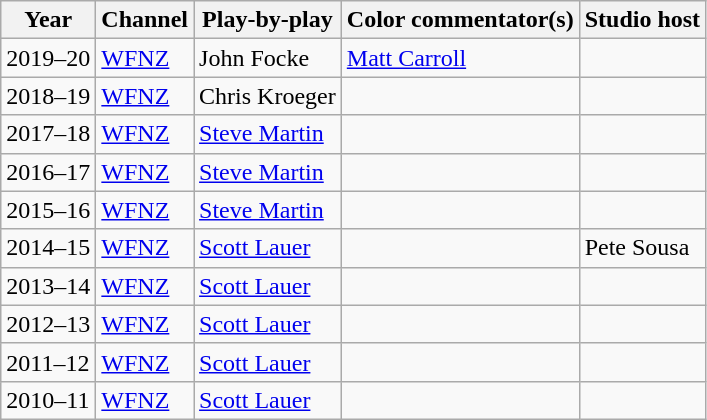<table class="wikitable">
<tr>
<th><strong>Year</strong></th>
<th><strong>Channel</strong></th>
<th><strong>Play-by-play</strong></th>
<th><strong>Color commentator(s)</strong></th>
<th><strong>Studio host</strong></th>
</tr>
<tr>
<td>2019–20</td>
<td><a href='#'>WFNZ</a></td>
<td>John Focke</td>
<td><a href='#'>Matt Carroll</a></td>
<td></td>
</tr>
<tr>
<td>2018–19</td>
<td><a href='#'>WFNZ</a></td>
<td>Chris Kroeger</td>
<td></td>
<td></td>
</tr>
<tr>
<td>2017–18</td>
<td><a href='#'>WFNZ</a></td>
<td><a href='#'>Steve Martin</a></td>
<td></td>
<td></td>
</tr>
<tr>
<td>2016–17</td>
<td><a href='#'>WFNZ</a></td>
<td><a href='#'>Steve Martin</a></td>
<td></td>
<td></td>
</tr>
<tr>
<td>2015–16</td>
<td><a href='#'>WFNZ</a></td>
<td><a href='#'>Steve Martin</a></td>
<td></td>
<td></td>
</tr>
<tr>
<td>2014–15</td>
<td><a href='#'>WFNZ</a></td>
<td><a href='#'>Scott Lauer</a></td>
<td></td>
<td>Pete Sousa</td>
</tr>
<tr>
<td>2013–14</td>
<td><a href='#'>WFNZ</a></td>
<td><a href='#'>Scott Lauer</a></td>
<td></td>
<td></td>
</tr>
<tr>
<td>2012–13</td>
<td><a href='#'>WFNZ</a></td>
<td><a href='#'>Scott Lauer</a></td>
<td></td>
<td></td>
</tr>
<tr>
<td>2011–12</td>
<td><a href='#'>WFNZ</a></td>
<td><a href='#'>Scott Lauer</a></td>
<td></td>
<td></td>
</tr>
<tr>
<td>2010–11</td>
<td><a href='#'>WFNZ</a></td>
<td><a href='#'>Scott Lauer</a></td>
<td></td>
<td></td>
</tr>
</table>
